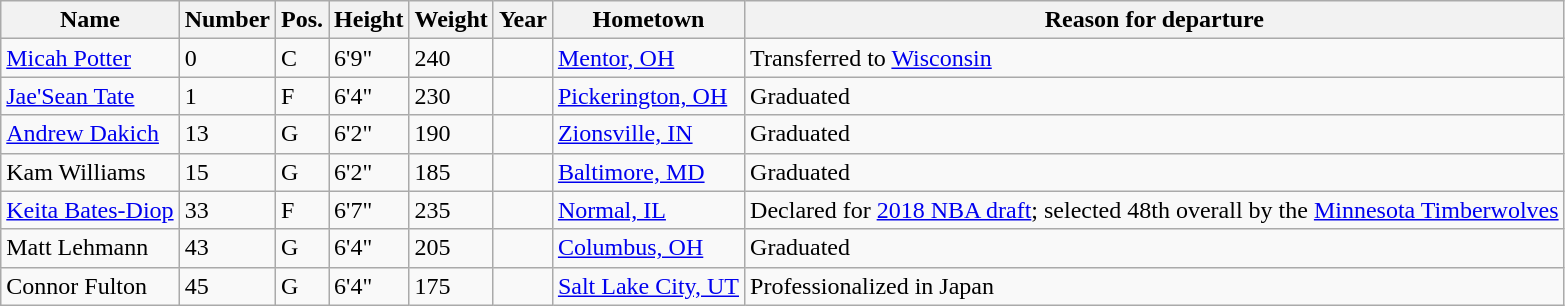<table class="wikitable sortable" border="1">
<tr>
<th>Name</th>
<th>Number</th>
<th>Pos.</th>
<th>Height</th>
<th>Weight</th>
<th>Year</th>
<th>Hometown</th>
<th class="unsortable">Reason for departure</th>
</tr>
<tr>
<td><a href='#'>Micah Potter</a></td>
<td>0</td>
<td>C</td>
<td>6'9"</td>
<td>240</td>
<td></td>
<td><a href='#'>Mentor, OH</a></td>
<td>Transferred to <a href='#'>Wisconsin</a></td>
</tr>
<tr>
<td><a href='#'>Jae'Sean Tate</a></td>
<td>1</td>
<td>F</td>
<td>6'4"</td>
<td>230</td>
<td></td>
<td><a href='#'>Pickerington, OH</a></td>
<td>Graduated</td>
</tr>
<tr>
<td><a href='#'>Andrew Dakich</a></td>
<td>13</td>
<td>G</td>
<td>6'2"</td>
<td>190</td>
<td></td>
<td><a href='#'>Zionsville, IN</a></td>
<td>Graduated</td>
</tr>
<tr>
<td>Kam Williams</td>
<td>15</td>
<td>G</td>
<td>6'2"</td>
<td>185</td>
<td></td>
<td><a href='#'>Baltimore, MD</a></td>
<td>Graduated</td>
</tr>
<tr>
<td><a href='#'>Keita Bates-Diop</a></td>
<td>33</td>
<td>F</td>
<td>6'7"</td>
<td>235</td>
<td></td>
<td><a href='#'>Normal, IL</a></td>
<td>Declared for <a href='#'>2018 NBA draft</a>; selected 48th overall by the <a href='#'>Minnesota Timberwolves</a></td>
</tr>
<tr>
<td>Matt Lehmann</td>
<td>43</td>
<td>G</td>
<td>6'4"</td>
<td>205</td>
<td></td>
<td><a href='#'>Columbus, OH</a></td>
<td>Graduated</td>
</tr>
<tr>
<td>Connor Fulton</td>
<td>45</td>
<td>G</td>
<td>6'4"</td>
<td>175</td>
<td></td>
<td><a href='#'>Salt Lake City, UT</a></td>
<td>Professionalized in Japan</td>
</tr>
</table>
